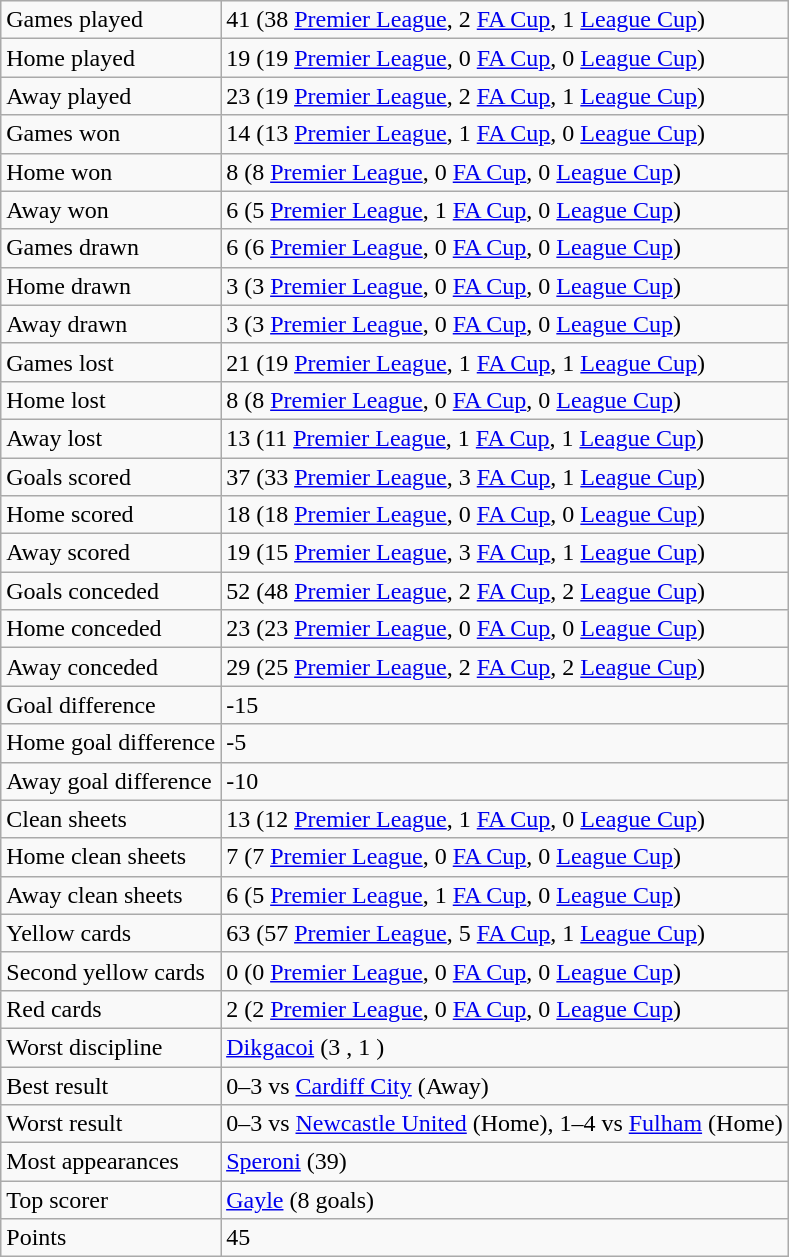<table class="wikitable">
<tr>
<td>Games played</td>
<td>41 (38 <a href='#'>Premier League</a>, 2 <a href='#'>FA Cup</a>, 1 <a href='#'>League Cup</a>)</td>
</tr>
<tr>
<td>Home played</td>
<td>19 (19 <a href='#'>Premier League</a>, 0 <a href='#'>FA Cup</a>, 0 <a href='#'>League Cup</a>)</td>
</tr>
<tr>
<td>Away played</td>
<td>23 (19 <a href='#'>Premier League</a>, 2 <a href='#'>FA Cup</a>, 1 <a href='#'>League Cup</a>)</td>
</tr>
<tr>
<td>Games won</td>
<td>14 (13 <a href='#'>Premier League</a>, 1 <a href='#'>FA Cup</a>, 0 <a href='#'>League Cup</a>)</td>
</tr>
<tr>
<td>Home won</td>
<td>8 (8 <a href='#'>Premier League</a>, 0 <a href='#'>FA Cup</a>, 0 <a href='#'>League Cup</a>)</td>
</tr>
<tr>
<td>Away won</td>
<td>6 (5 <a href='#'>Premier League</a>, 1 <a href='#'>FA Cup</a>, 0 <a href='#'>League Cup</a>)</td>
</tr>
<tr>
<td>Games drawn</td>
<td>6 (6 <a href='#'>Premier League</a>, 0 <a href='#'>FA Cup</a>, 0 <a href='#'>League Cup</a>)</td>
</tr>
<tr>
<td>Home drawn</td>
<td>3 (3 <a href='#'>Premier League</a>, 0 <a href='#'>FA Cup</a>, 0 <a href='#'>League Cup</a>)</td>
</tr>
<tr>
<td>Away drawn</td>
<td>3 (3 <a href='#'>Premier League</a>, 0 <a href='#'>FA Cup</a>, 0 <a href='#'>League Cup</a>)</td>
</tr>
<tr>
<td>Games lost</td>
<td>21 (19 <a href='#'>Premier League</a>, 1 <a href='#'>FA Cup</a>, 1 <a href='#'>League Cup</a>)</td>
</tr>
<tr>
<td>Home lost</td>
<td>8 (8 <a href='#'>Premier League</a>, 0 <a href='#'>FA Cup</a>, 0 <a href='#'>League Cup</a>)</td>
</tr>
<tr>
<td>Away lost</td>
<td>13 (11 <a href='#'>Premier League</a>, 1 <a href='#'>FA Cup</a>, 1 <a href='#'>League Cup</a>)</td>
</tr>
<tr>
<td>Goals scored</td>
<td>37 (33 <a href='#'>Premier League</a>, 3 <a href='#'>FA Cup</a>, 1 <a href='#'>League Cup</a>)</td>
</tr>
<tr>
<td>Home scored</td>
<td>18 (18 <a href='#'>Premier League</a>, 0 <a href='#'>FA Cup</a>, 0 <a href='#'>League Cup</a>)</td>
</tr>
<tr>
<td>Away scored</td>
<td>19 (15 <a href='#'>Premier League</a>, 3 <a href='#'>FA Cup</a>, 1 <a href='#'>League Cup</a>)</td>
</tr>
<tr>
<td>Goals conceded</td>
<td>52 (48 <a href='#'>Premier League</a>, 2 <a href='#'>FA Cup</a>, 2 <a href='#'>League Cup</a>)</td>
</tr>
<tr>
<td>Home conceded</td>
<td>23 (23 <a href='#'>Premier League</a>, 0 <a href='#'>FA Cup</a>, 0 <a href='#'>League Cup</a>)</td>
</tr>
<tr>
<td>Away conceded</td>
<td>29 (25 <a href='#'>Premier League</a>, 2 <a href='#'>FA Cup</a>, 2 <a href='#'>League Cup</a>)</td>
</tr>
<tr>
<td>Goal difference</td>
<td>-15</td>
</tr>
<tr>
<td>Home goal difference</td>
<td>-5</td>
</tr>
<tr>
<td>Away goal difference</td>
<td>-10</td>
</tr>
<tr>
<td>Clean sheets</td>
<td>13 (12 <a href='#'>Premier League</a>, 1 <a href='#'>FA Cup</a>, 0 <a href='#'>League Cup</a>)</td>
</tr>
<tr>
<td>Home clean sheets</td>
<td>7 (7 <a href='#'>Premier League</a>, 0 <a href='#'>FA Cup</a>, 0 <a href='#'>League Cup</a>)</td>
</tr>
<tr>
<td>Away clean sheets</td>
<td>6 (5 <a href='#'>Premier League</a>, 1 <a href='#'>FA Cup</a>, 0 <a href='#'>League Cup</a>)</td>
</tr>
<tr>
<td>Yellow cards</td>
<td>63 (57 <a href='#'>Premier League</a>, 5 <a href='#'>FA Cup</a>, 1 <a href='#'>League Cup</a>)</td>
</tr>
<tr>
<td>Second yellow cards</td>
<td>0 (0 <a href='#'>Premier League</a>, 0 <a href='#'>FA Cup</a>, 0 <a href='#'>League Cup</a>)</td>
</tr>
<tr>
<td>Red cards</td>
<td>2 (2 <a href='#'>Premier League</a>, 0 <a href='#'>FA Cup</a>, 0 <a href='#'>League Cup</a>)</td>
</tr>
<tr>
<td>Worst discipline</td>
<td><a href='#'>Dikgacoi</a> (3 , 1 )</td>
</tr>
<tr>
<td>Best result</td>
<td>0–3 vs <a href='#'>Cardiff City</a> (Away)</td>
</tr>
<tr>
<td>Worst result</td>
<td>0–3 vs <a href='#'>Newcastle United</a> (Home),  1–4 vs <a href='#'>Fulham</a> (Home)</td>
</tr>
<tr>
<td>Most appearances</td>
<td><a href='#'>Speroni</a> (39)</td>
</tr>
<tr>
<td>Top scorer</td>
<td><a href='#'>Gayle</a> (8 goals)</td>
</tr>
<tr>
<td>Points</td>
<td>45</td>
</tr>
</table>
